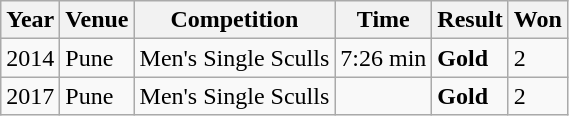<table class="wikitable">
<tr>
<th>Year</th>
<th>Venue</th>
<th>Competition</th>
<th>Time</th>
<th>Result</th>
<th>Won</th>
</tr>
<tr>
<td>2014</td>
<td>Pune</td>
<td>Men's Single Sculls</td>
<td>7:26 min</td>
<td><strong>Gold</strong></td>
<td>2</td>
</tr>
<tr>
<td>2017</td>
<td>Pune</td>
<td>Men's Single Sculls</td>
<td></td>
<td><strong>Gold</strong></td>
<td>2</td>
</tr>
</table>
